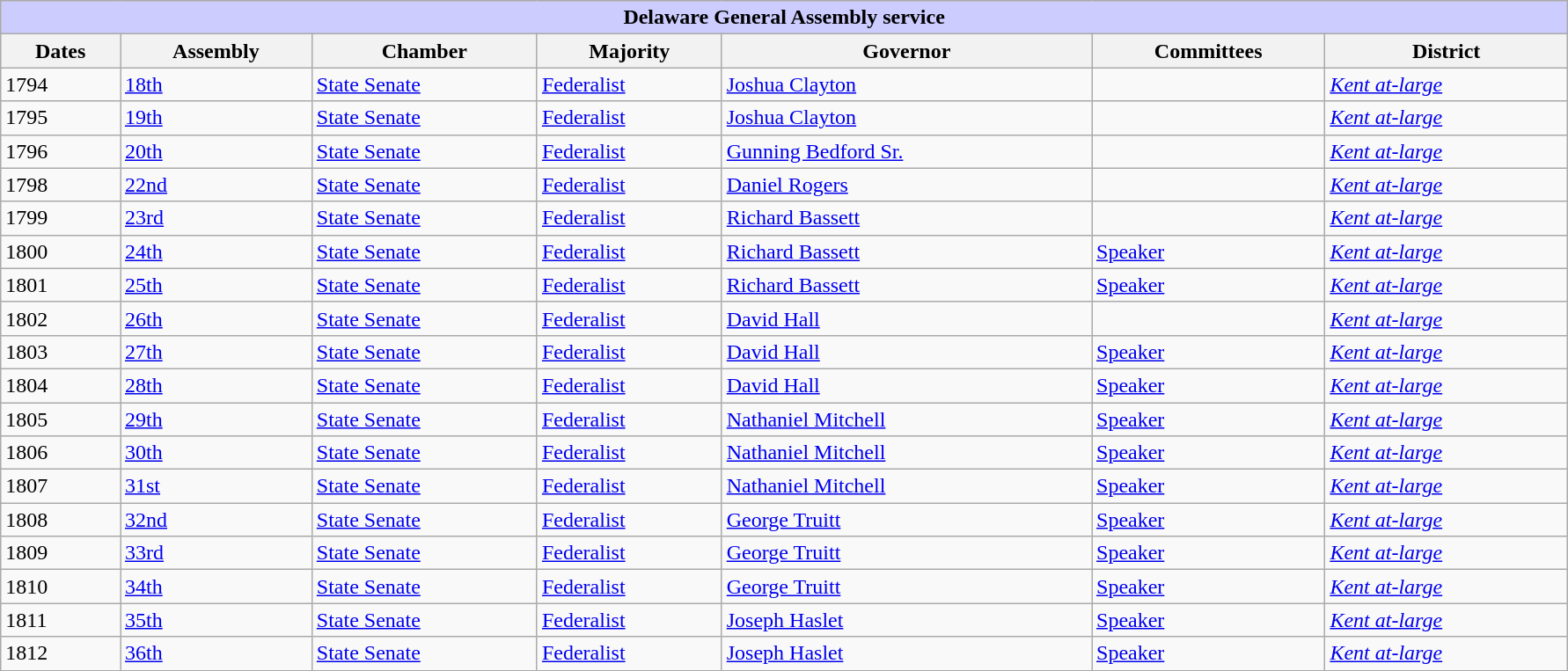<table class=wikitable style="width: 94%" style="text-align: center;" align="center">
<tr bgcolor=#cccccc>
<th colspan=7 style="background: #ccccff;">Delaware General Assembly service</th>
</tr>
<tr>
<th><strong>Dates</strong></th>
<th><strong>Assembly</strong></th>
<th><strong>Chamber</strong></th>
<th><strong>Majority</strong></th>
<th><strong>Governor</strong></th>
<th><strong>Committees</strong></th>
<th><strong>District</strong></th>
</tr>
<tr>
<td>1794</td>
<td><a href='#'>18th</a></td>
<td><a href='#'>State Senate</a></td>
<td><a href='#'>Federalist</a></td>
<td><a href='#'>Joshua Clayton</a></td>
<td></td>
<td><a href='#'><em>Kent at-large</em></a></td>
</tr>
<tr>
<td>1795</td>
<td><a href='#'>19th</a></td>
<td><a href='#'>State Senate</a></td>
<td><a href='#'>Federalist</a></td>
<td><a href='#'>Joshua Clayton</a></td>
<td></td>
<td><a href='#'><em>Kent at-large</em></a></td>
</tr>
<tr>
<td>1796</td>
<td><a href='#'>20th</a></td>
<td><a href='#'>State Senate</a></td>
<td><a href='#'>Federalist</a></td>
<td><a href='#'>Gunning Bedford Sr.</a></td>
<td></td>
<td><a href='#'><em>Kent at-large</em></a></td>
</tr>
<tr>
<td>1798</td>
<td><a href='#'>22nd</a></td>
<td><a href='#'>State Senate</a></td>
<td><a href='#'>Federalist</a></td>
<td><a href='#'>Daniel Rogers</a></td>
<td></td>
<td><a href='#'><em>Kent at-large</em></a></td>
</tr>
<tr>
<td>1799</td>
<td><a href='#'>23rd</a></td>
<td><a href='#'>State Senate</a></td>
<td><a href='#'>Federalist</a></td>
<td><a href='#'>Richard Bassett</a></td>
<td></td>
<td><a href='#'><em>Kent at-large</em></a></td>
</tr>
<tr>
<td>1800</td>
<td><a href='#'>24th</a></td>
<td><a href='#'>State Senate</a></td>
<td><a href='#'>Federalist</a></td>
<td><a href='#'>Richard Bassett</a></td>
<td><a href='#'>Speaker</a></td>
<td><a href='#'><em>Kent at-large</em></a></td>
</tr>
<tr>
<td>1801</td>
<td><a href='#'>25th</a></td>
<td><a href='#'>State Senate</a></td>
<td><a href='#'>Federalist</a></td>
<td><a href='#'>Richard Bassett</a></td>
<td><a href='#'>Speaker</a></td>
<td><a href='#'><em>Kent at-large</em></a></td>
</tr>
<tr>
<td>1802</td>
<td><a href='#'>26th</a></td>
<td><a href='#'>State Senate</a></td>
<td><a href='#'>Federalist</a></td>
<td><a href='#'>David Hall</a></td>
<td></td>
<td><a href='#'><em>Kent at-large</em></a></td>
</tr>
<tr>
<td>1803</td>
<td><a href='#'>27th</a></td>
<td><a href='#'>State Senate</a></td>
<td><a href='#'>Federalist</a></td>
<td><a href='#'>David Hall</a></td>
<td><a href='#'>Speaker</a></td>
<td><a href='#'><em>Kent at-large</em></a></td>
</tr>
<tr>
<td>1804</td>
<td><a href='#'>28th</a></td>
<td><a href='#'>State Senate</a></td>
<td><a href='#'>Federalist</a></td>
<td><a href='#'>David Hall</a></td>
<td><a href='#'>Speaker</a></td>
<td><a href='#'><em>Kent at-large</em></a></td>
</tr>
<tr>
<td>1805</td>
<td><a href='#'>29th</a></td>
<td><a href='#'>State Senate</a></td>
<td><a href='#'>Federalist</a></td>
<td><a href='#'>Nathaniel Mitchell</a></td>
<td><a href='#'>Speaker</a></td>
<td><a href='#'><em>Kent at-large</em></a></td>
</tr>
<tr>
<td>1806</td>
<td><a href='#'>30th</a></td>
<td><a href='#'>State Senate</a></td>
<td><a href='#'>Federalist</a></td>
<td><a href='#'>Nathaniel Mitchell</a></td>
<td><a href='#'>Speaker</a></td>
<td><a href='#'><em>Kent at-large</em></a></td>
</tr>
<tr>
<td>1807</td>
<td><a href='#'>31st</a></td>
<td><a href='#'>State Senate</a></td>
<td><a href='#'>Federalist</a></td>
<td><a href='#'>Nathaniel Mitchell</a></td>
<td><a href='#'>Speaker</a></td>
<td><a href='#'><em>Kent at-large</em></a></td>
</tr>
<tr>
<td>1808</td>
<td><a href='#'>32nd</a></td>
<td><a href='#'>State Senate</a></td>
<td><a href='#'>Federalist</a></td>
<td><a href='#'>George Truitt</a></td>
<td><a href='#'>Speaker</a></td>
<td><a href='#'><em>Kent at-large</em></a></td>
</tr>
<tr>
<td>1809</td>
<td><a href='#'>33rd</a></td>
<td><a href='#'>State Senate</a></td>
<td><a href='#'>Federalist</a></td>
<td><a href='#'>George Truitt</a></td>
<td><a href='#'>Speaker</a></td>
<td><a href='#'><em>Kent at-large</em></a></td>
</tr>
<tr>
<td>1810</td>
<td><a href='#'>34th</a></td>
<td><a href='#'>State Senate</a></td>
<td><a href='#'>Federalist</a></td>
<td><a href='#'>George Truitt</a></td>
<td><a href='#'>Speaker</a></td>
<td><a href='#'><em>Kent at-large</em></a></td>
</tr>
<tr>
<td>1811</td>
<td><a href='#'>35th</a></td>
<td><a href='#'>State Senate</a></td>
<td><a href='#'>Federalist</a></td>
<td><a href='#'>Joseph Haslet</a></td>
<td><a href='#'>Speaker</a></td>
<td><a href='#'><em>Kent at-large</em></a></td>
</tr>
<tr>
<td>1812</td>
<td><a href='#'>36th</a></td>
<td><a href='#'>State Senate</a></td>
<td><a href='#'>Federalist</a></td>
<td><a href='#'>Joseph Haslet</a></td>
<td><a href='#'>Speaker</a></td>
<td><a href='#'><em>Kent at-large</em></a></td>
</tr>
</table>
